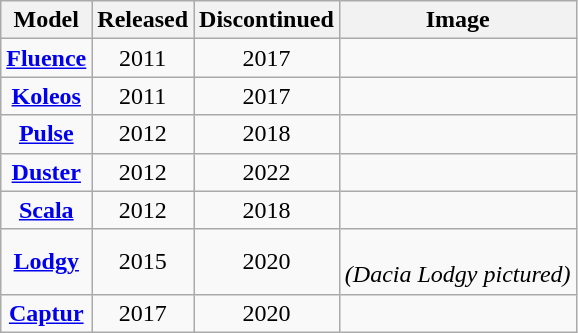<table class="wikitable sortable" style="text-align:center">
<tr>
<th>Model</th>
<th>Released</th>
<th>Discontinued</th>
<th>Image</th>
</tr>
<tr>
<td><strong><a href='#'>Fluence</a></strong></td>
<td>2011</td>
<td>2017</td>
<td></td>
</tr>
<tr>
<td><strong><a href='#'>Koleos</a></strong></td>
<td>2011</td>
<td>2017</td>
<td></td>
</tr>
<tr>
<td><strong><a href='#'>Pulse</a></strong></td>
<td>2012</td>
<td>2018</td>
<td></td>
</tr>
<tr>
<td><strong><a href='#'>Duster</a></strong></td>
<td>2012</td>
<td>2022</td>
<td></td>
</tr>
<tr>
<td><strong><a href='#'>Scala</a></strong></td>
<td>2012</td>
<td>2018</td>
<td></td>
</tr>
<tr>
<td><strong><a href='#'>Lodgy</a></strong></td>
<td>2015</td>
<td>2020</td>
<td><br><em>(Dacia Lodgy pictured)</em></td>
</tr>
<tr>
<td><strong><a href='#'>Captur</a></strong></td>
<td>2017</td>
<td>2020</td>
<td></td>
</tr>
</table>
